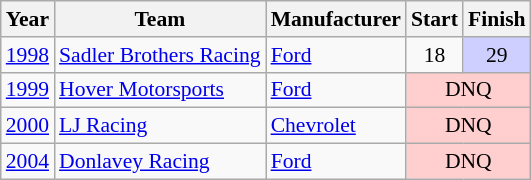<table class="wikitable" style="font-size: 90%;">
<tr>
<th>Year</th>
<th>Team</th>
<th>Manufacturer</th>
<th>Start</th>
<th>Finish</th>
</tr>
<tr>
<td><a href='#'>1998</a></td>
<td><a href='#'>Sadler Brothers Racing</a></td>
<td><a href='#'>Ford</a></td>
<td align=center>18</td>
<td align=center style="background:#CFCFFF;">29</td>
</tr>
<tr>
<td><a href='#'>1999</a></td>
<td><a href='#'>Hover Motorsports</a></td>
<td><a href='#'>Ford</a></td>
<td align=center colspan=2 style="background:#FFCFCF;">DNQ</td>
</tr>
<tr>
<td><a href='#'>2000</a></td>
<td><a href='#'>LJ Racing</a></td>
<td><a href='#'>Chevrolet</a></td>
<td align=center colspan=2 style="background:#FFCFCF;">DNQ</td>
</tr>
<tr>
<td><a href='#'>2004</a></td>
<td><a href='#'>Donlavey Racing</a></td>
<td><a href='#'>Ford</a></td>
<td align=center colspan=2 style="background:#FFCFCF;">DNQ</td>
</tr>
</table>
